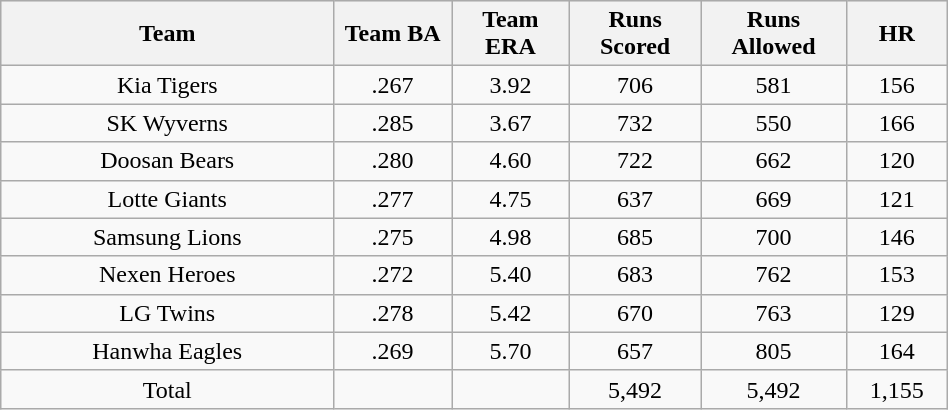<table class="wikitable sortable" width="50%" style="text-align:center;">
<tr style="background: #e3e3e3;">
<th width="20%">Team</th>
<th width="7%">Team BA</th>
<th width="7%">Team ERA</th>
<th width="7%">Runs Scored</th>
<th width="7%">Runs Allowed</th>
<th width="5%">HR</th>
</tr>
<tr>
<td>Kia Tigers</td>
<td>.267</td>
<td>3.92</td>
<td>706</td>
<td>581</td>
<td>156</td>
</tr>
<tr>
<td>SK Wyverns</td>
<td>.285</td>
<td>3.67</td>
<td>732</td>
<td>550</td>
<td>166</td>
</tr>
<tr>
<td>Doosan Bears</td>
<td>.280</td>
<td>4.60</td>
<td>722</td>
<td>662</td>
<td>120</td>
</tr>
<tr>
<td>Lotte Giants</td>
<td>.277</td>
<td>4.75</td>
<td>637</td>
<td>669</td>
<td>121</td>
</tr>
<tr>
<td>Samsung Lions</td>
<td>.275</td>
<td>4.98</td>
<td>685</td>
<td>700</td>
<td>146</td>
</tr>
<tr>
<td>Nexen Heroes</td>
<td>.272</td>
<td>5.40</td>
<td>683</td>
<td>762</td>
<td>153</td>
</tr>
<tr>
<td>LG Twins</td>
<td>.278</td>
<td>5.42</td>
<td>670</td>
<td>763</td>
<td>129</td>
</tr>
<tr>
<td>Hanwha Eagles</td>
<td>.269</td>
<td>5.70</td>
<td>657</td>
<td>805</td>
<td>164</td>
</tr>
<tr>
<td>Total</td>
<td></td>
<td></td>
<td>5,492</td>
<td>5,492</td>
<td>1,155</td>
</tr>
</table>
